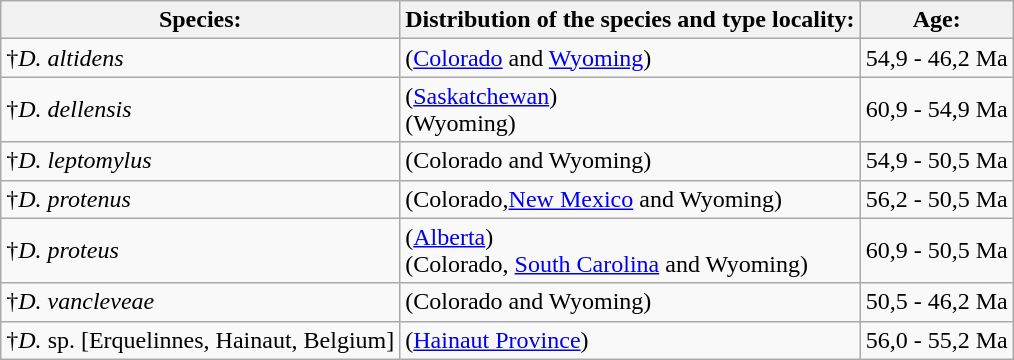<table class="wikitable">
<tr>
<th>Species:</th>
<th>Distribution of the species and type locality:</th>
<th>Age:</th>
</tr>
<tr style="vertical-align:center;">
<td>†<em>D. altidens</em> </td>
<td> (<a href='#'>Colorado</a> and <a href='#'>Wyoming</a>)</td>
<td>54,9 - 46,2 Ma</td>
</tr>
<tr style="vertical-align:center;">
<td>†<em>D. dellensis</em> </td>
<td> (<a href='#'>Saskatchewan</a>)<br> (Wyoming)</td>
<td>60,9 - 54,9 Ma</td>
</tr>
<tr style="vertical-align:center;">
<td>†<em>D. leptomylus</em> </td>
<td> (Colorado and Wyoming)</td>
<td>54,9 - 50,5 Ma</td>
</tr>
<tr style="vertical-align:center;">
<td>†<em>D. protenus</em> </td>
<td> (Colorado,<a href='#'>New Mexico</a> and Wyoming)</td>
<td>56,2 - 50,5 Ma</td>
</tr>
<tr style="vertical-align:center;">
<td>†<em>D. proteus</em> </td>
<td> (<a href='#'>Alberta</a>)<br> (Colorado, <a href='#'>South Carolina</a> and Wyoming)</td>
<td>60,9 - 50,5 Ma</td>
</tr>
<tr style="vertical-align:center;">
<td>†<em>D. vancleveae</em> </td>
<td> (Colorado and Wyoming)</td>
<td>50,5 - 46,2 Ma</td>
</tr>
<tr style="vertical-align:center;">
<td>†<em>D.</em> sp. [Erquelinnes, Hainaut, Belgium] </td>
<td> (<a href='#'>Hainaut Province</a>)</td>
<td>56,0 - 55,2 Ma</td>
</tr>
</table>
